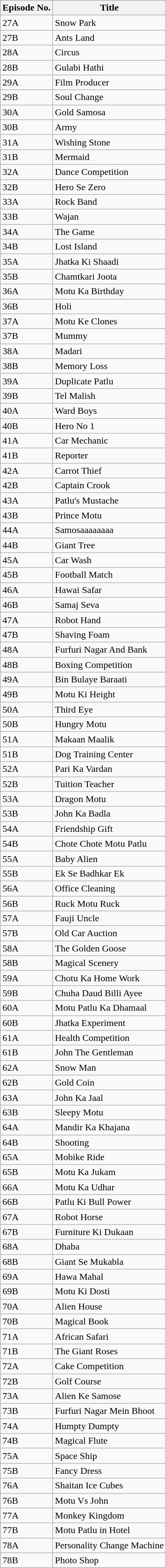<table class="wikitable">
<tr>
<th>Episode No.</th>
<th>Title</th>
</tr>
<tr>
<td>27A</td>
<td>Snow Park</td>
</tr>
<tr>
<td>27B</td>
<td>Ants Land</td>
</tr>
<tr>
<td>28A</td>
<td>Circus</td>
</tr>
<tr>
<td>28B</td>
<td>Gulabi Hathi</td>
</tr>
<tr>
<td>29A</td>
<td>Film Producer</td>
</tr>
<tr>
<td>29B</td>
<td>Soul Change</td>
</tr>
<tr>
<td>30A</td>
<td>Gold Samosa</td>
</tr>
<tr>
<td>30B</td>
<td>Army</td>
</tr>
<tr>
<td>31A</td>
<td>Wishing Stone</td>
</tr>
<tr>
<td>31B</td>
<td>Mermaid</td>
</tr>
<tr>
<td>32A</td>
<td>Dance Competition</td>
</tr>
<tr>
<td>32B</td>
<td>Hero Se Zero</td>
</tr>
<tr>
<td>33A</td>
<td>Rock Band</td>
</tr>
<tr>
<td>33B</td>
<td>Wajan</td>
</tr>
<tr>
<td>34A</td>
<td>The Game</td>
</tr>
<tr>
<td>34B</td>
<td>Lost Island</td>
</tr>
<tr>
<td>35A</td>
<td>Jhatka Ki Shaadi</td>
</tr>
<tr>
<td>35B</td>
<td>Chamtkari Joota</td>
</tr>
<tr>
<td>36A</td>
<td>Motu Ka Birthday</td>
</tr>
<tr>
<td>36B</td>
<td>Holi</td>
</tr>
<tr>
<td>37A</td>
<td>Motu Ke Clones</td>
</tr>
<tr>
<td>37B</td>
<td>Mummy</td>
</tr>
<tr>
<td>38A</td>
<td>Madari</td>
</tr>
<tr>
<td>38B</td>
<td>Memory Loss</td>
</tr>
<tr>
<td>39A</td>
<td>Duplicate Patlu</td>
</tr>
<tr>
<td>39B</td>
<td>Tel Malish</td>
</tr>
<tr>
<td>40A</td>
<td>Ward Boys</td>
</tr>
<tr>
<td>40B</td>
<td>Hero No 1</td>
</tr>
<tr>
<td>41A</td>
<td>Car Mechanic</td>
</tr>
<tr>
<td>41B</td>
<td>Reporter</td>
</tr>
<tr>
<td>42A</td>
<td>Carrot Thief</td>
</tr>
<tr>
<td>42B</td>
<td>Captain Crook</td>
</tr>
<tr>
<td>43A</td>
<td>Patlu's Mustache</td>
</tr>
<tr>
<td>43B</td>
<td>Prince Motu</td>
</tr>
<tr>
<td>44A</td>
<td>Samosaaaaaaaa</td>
</tr>
<tr>
<td>44B</td>
<td>Giant Tree</td>
</tr>
<tr>
<td>45A</td>
<td>Car Wash</td>
</tr>
<tr>
<td>45B</td>
<td>Football Match</td>
</tr>
<tr>
<td>46A</td>
<td>Hawai Safar</td>
</tr>
<tr>
<td>46B</td>
<td>Samaj Seva</td>
</tr>
<tr>
<td>47A</td>
<td>Robot Hand</td>
</tr>
<tr>
<td>47B</td>
<td>Shaving Foam</td>
</tr>
<tr>
<td>48A</td>
<td>Furfuri Nagar And Bank</td>
</tr>
<tr>
<td>48B</td>
<td>Boxing Competition</td>
</tr>
<tr>
<td>49A</td>
<td>Bin Bulaye Baraati</td>
</tr>
<tr>
<td>49B</td>
<td>Motu Ki Height</td>
</tr>
<tr>
<td>50A</td>
<td>Third Eye</td>
</tr>
<tr>
<td>50B</td>
<td>Hungry Motu</td>
</tr>
<tr>
<td>51A</td>
<td>Makaan Maalik</td>
</tr>
<tr>
<td>51B</td>
<td>Dog Training Center</td>
</tr>
<tr>
<td>52A</td>
<td>Pari Ka Vardan</td>
</tr>
<tr>
<td>52B</td>
<td>Tuition Teacher</td>
</tr>
<tr>
<td>53A</td>
<td>Dragon Motu</td>
</tr>
<tr>
<td>53B</td>
<td>John Ka Badla</td>
</tr>
<tr>
<td>54A</td>
<td>Friendship Gift</td>
</tr>
<tr>
<td>54B</td>
<td>Chote Chote Motu Patlu</td>
</tr>
<tr>
<td>55A</td>
<td>Baby Alien</td>
</tr>
<tr>
<td>55B</td>
<td>Ek Se Badhkar Ek</td>
</tr>
<tr>
<td>56A</td>
<td>Office Cleaning</td>
</tr>
<tr>
<td>56B</td>
<td>Ruck Motu Ruck</td>
</tr>
<tr>
<td>57A</td>
<td>Fauji Uncle</td>
</tr>
<tr>
<td>57B</td>
<td>Old Car Auction</td>
</tr>
<tr>
<td>58A</td>
<td>The Golden Goose</td>
</tr>
<tr>
<td>58B</td>
<td>Magical Scenery</td>
</tr>
<tr>
<td>59A</td>
<td>Chotu Ka Home Work</td>
</tr>
<tr>
<td>59B</td>
<td>Chuha Daud Billi Ayee</td>
</tr>
<tr>
<td>60A</td>
<td>Motu Patlu Ka Dhamaal</td>
</tr>
<tr>
<td>60B</td>
<td>Jhatka Experiment</td>
</tr>
<tr>
<td>61A</td>
<td>Health Competition</td>
</tr>
<tr>
<td>61B</td>
<td>John The Gentleman</td>
</tr>
<tr>
<td>62A</td>
<td>Snow Man</td>
</tr>
<tr>
<td>62B</td>
<td>Gold Coin</td>
</tr>
<tr>
<td>63A</td>
<td>John Ka Jaal</td>
</tr>
<tr>
<td>63B</td>
<td>Sleepy Motu</td>
</tr>
<tr>
<td>64A</td>
<td>Mandir Ka Khajana</td>
</tr>
<tr>
<td>64B</td>
<td>Shooting</td>
</tr>
<tr>
<td>65A</td>
<td>Mobike Ride</td>
</tr>
<tr>
<td>65B</td>
<td>Motu Ka Jukam</td>
</tr>
<tr>
<td>66A</td>
<td>Motu Ka Udhar</td>
</tr>
<tr>
<td>66B</td>
<td>Patlu Ki Bull Power</td>
</tr>
<tr>
<td>67A</td>
<td>Robot Horse</td>
</tr>
<tr>
<td>67B</td>
<td>Furniture Ki Dukaan</td>
</tr>
<tr>
<td>68A</td>
<td>Dhaba</td>
</tr>
<tr>
<td>68B</td>
<td>Giant Se Mukabla</td>
</tr>
<tr>
<td>69A</td>
<td>Hawa Mahal</td>
</tr>
<tr>
<td>69B</td>
<td>Motu Ki Dosti</td>
</tr>
<tr>
<td>70A</td>
<td>Alien House</td>
</tr>
<tr>
<td>70B</td>
<td>Magical Book</td>
</tr>
<tr>
<td>71A</td>
<td>African Safari</td>
</tr>
<tr>
<td>71B</td>
<td>The Giant Roses</td>
</tr>
<tr>
<td>72A</td>
<td>Cake Competition</td>
</tr>
<tr>
<td>72B</td>
<td>Golf Course</td>
</tr>
<tr>
<td>73A</td>
<td>Alien Ke Samose</td>
</tr>
<tr>
<td>73B</td>
<td>Furfuri Nagar Mein Bhoot</td>
</tr>
<tr>
<td>74A</td>
<td>Humpty Dumpty</td>
</tr>
<tr>
<td>74B</td>
<td>Magical Flute</td>
</tr>
<tr>
<td>75A</td>
<td>Space Ship</td>
</tr>
<tr>
<td>75B</td>
<td>Fancy Dress</td>
</tr>
<tr>
<td>76A</td>
<td>Shaitan Ice Cubes</td>
</tr>
<tr>
<td>76B</td>
<td>Motu Vs John</td>
</tr>
<tr>
<td>77A</td>
<td>Monkey Kingdom</td>
</tr>
<tr>
<td>77B</td>
<td>Motu Patlu in Hotel</td>
</tr>
<tr>
<td>78A</td>
<td>Personality Change Machine</td>
</tr>
<tr>
<td>78B</td>
<td>Photo Shop</td>
</tr>
</table>
